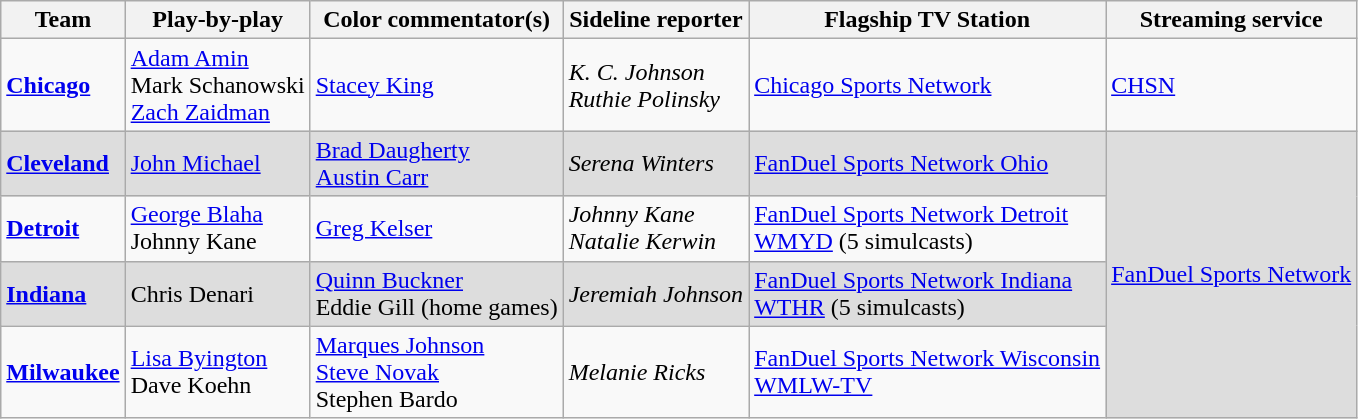<table class="wikitable">
<tr>
<th>Team</th>
<th>Play-by-play</th>
<th>Color commentator(s)</th>
<th>Sideline reporter</th>
<th>Flagship TV Station</th>
<th>Streaming service</th>
</tr>
<tr>
<td><strong><a href='#'>Chicago</a></strong></td>
<td><a href='#'>Adam Amin</a> <br> Mark Schanowski <br><a href='#'>Zach Zaidman</a> </td>
<td><a href='#'>Stacey King</a></td>
<td><em>K. C. Johnson</em>  <br> <em>Ruthie Polinsky</em> </td>
<td><a href='#'>Chicago Sports Network</a></td>
<td><a href='#'>CHSN</a></td>
</tr>
<tr style="background:#ddd;">
<td><strong><a href='#'>Cleveland</a></strong></td>
<td><a href='#'>John Michael</a></td>
<td><a href='#'>Brad Daugherty</a><br><a href='#'>Austin Carr</a> </td>
<td><em>Serena Winters</em></td>
<td><a href='#'>FanDuel Sports Network Ohio</a></td>
<td rowspan=4><a href='#'>FanDuel Sports Network</a></td>
</tr>
<tr>
<td><strong><a href='#'>Detroit</a></strong></td>
<td><a href='#'>George Blaha</a> <br>Johnny Kane </td>
<td><a href='#'>Greg Kelser</a></td>
<td><em>Johnny Kane</em> <br> <em>Natalie Kerwin</em></td>
<td><a href='#'>FanDuel Sports Network Detroit</a><br><a href='#'>WMYD</a> (5 simulcasts)</td>
</tr>
<tr style="background:#ddd;">
<td><strong><a href='#'>Indiana</a></strong></td>
<td>Chris Denari</td>
<td><a href='#'>Quinn Buckner</a><br>Eddie Gill (home games)</td>
<td><em>Jeremiah Johnson</em></td>
<td><a href='#'>FanDuel Sports Network Indiana</a><br><a href='#'>WTHR</a> (5 simulcasts)</td>
</tr>
<tr>
<td><strong><a href='#'>Milwaukee</a></strong></td>
<td><a href='#'>Lisa Byington</a><br> Dave Koehn </td>
<td><a href='#'>Marques Johnson</a> <br><a href='#'>Steve Novak</a> <br>Stephen Bardo </td>
<td><em>Melanie Ricks</em></td>
<td><a href='#'>FanDuel Sports Network Wisconsin</a><br><a href='#'>WMLW-TV</a> </td>
</tr>
</table>
